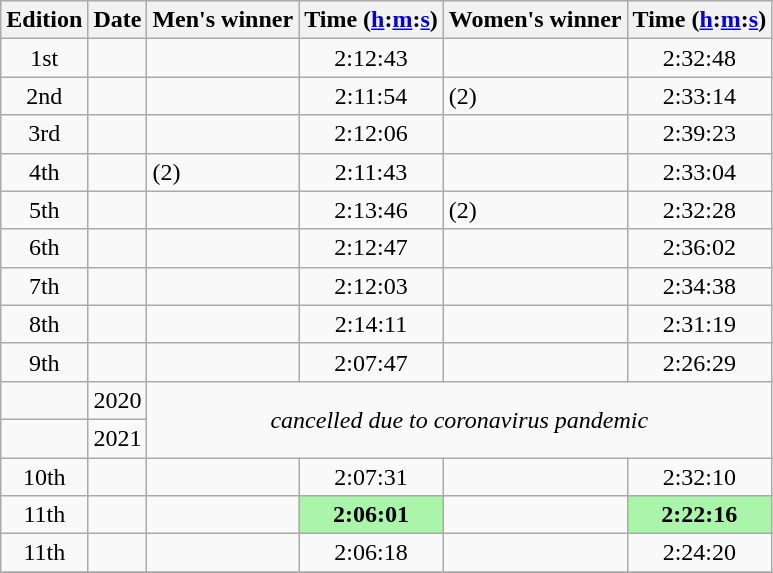<table class="wikitable sortable" style="text-align:center">
<tr>
<th class=unsortable>Edition</th>
<th>Date</th>
<th class=unsortable>Men's winner</th>
<th>Time (<a href='#'>h</a>:<a href='#'>m</a>:<a href='#'>s</a>)</th>
<th class=unsortable>Women's winner</th>
<th>Time (<a href='#'>h</a>:<a href='#'>m</a>:<a href='#'>s</a>)</th>
</tr>
<tr>
<td>1st</td>
<td></td>
<td align=left></td>
<td>2:12:43</td>
<td align=left></td>
<td>2:32:48</td>
</tr>
<tr>
<td>2nd</td>
<td></td>
<td align=left></td>
<td>2:11:54</td>
<td align=left> (2)</td>
<td>2:33:14</td>
</tr>
<tr>
<td>3rd</td>
<td></td>
<td align=left></td>
<td>2:12:06</td>
<td align=left></td>
<td>2:39:23</td>
</tr>
<tr>
<td>4th</td>
<td></td>
<td align=left> (2)</td>
<td>2:11:43</td>
<td align=left></td>
<td>2:33:04</td>
</tr>
<tr>
<td>5th</td>
<td></td>
<td align=left></td>
<td>2:13:46</td>
<td align=left> (2)</td>
<td>2:32:28</td>
</tr>
<tr>
<td>6th</td>
<td></td>
<td align=left></td>
<td>2:12:47</td>
<td align=left></td>
<td>2:36:02</td>
</tr>
<tr>
<td>7th</td>
<td></td>
<td align=left></td>
<td>2:12:03</td>
<td align=left></td>
<td>2:34:38</td>
</tr>
<tr>
<td>8th</td>
<td></td>
<td align=left></td>
<td>2:14:11</td>
<td align=left></td>
<td>2:31:19</td>
</tr>
<tr>
<td>9th</td>
<td></td>
<td align=left></td>
<td>2:07:47</td>
<td align=left></td>
<td>2:26:29</td>
</tr>
<tr>
<td></td>
<td>2020</td>
<td rowspan=2 colspan="4" align="center"><em>cancelled due to coronavirus pandemic</em></td>
</tr>
<tr>
<td></td>
<td>2021</td>
</tr>
<tr>
<td>10th</td>
<td></td>
<td align=left></td>
<td>2:07:31</td>
<td align=left></td>
<td>2:32:10</td>
</tr>
<tr>
<td>11th</td>
<td></td>
<td align=left></td>
<td style="background:#A9F5A9"><strong>2:06:01</strong></td>
<td align=left></td>
<td style="background:#A9F5A9"><strong>2:22:16</strong></td>
</tr>
<tr>
<td>11th</td>
<td></td>
<td align=left></td>
<td>2:06:18</td>
<td align=left></td>
<td>2:24:20</td>
</tr>
<tr>
</tr>
</table>
